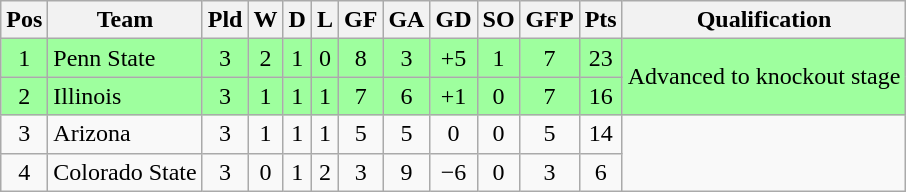<table class="wikitable" style="text-align:center">
<tr>
<th>Pos</th>
<th>Team</th>
<th>Pld</th>
<th>W</th>
<th>D</th>
<th>L</th>
<th>GF</th>
<th>GA</th>
<th>GD</th>
<th>SO</th>
<th>GFP</th>
<th>Pts</th>
<th>Qualification</th>
</tr>
<tr bgcolor="#9eff9e">
<td>1</td>
<td style="text-align:left">Penn State</td>
<td>3</td>
<td>2</td>
<td>1</td>
<td>0</td>
<td>8</td>
<td>3</td>
<td>+5</td>
<td>1</td>
<td>7</td>
<td>23</td>
<td rowspan="2">Advanced to knockout stage</td>
</tr>
<tr bgcolor="#9eff9e">
<td>2</td>
<td style="text-align:left">Illinois</td>
<td>3</td>
<td>1</td>
<td>1</td>
<td>1</td>
<td>7</td>
<td>6</td>
<td>+1</td>
<td>0</td>
<td>7</td>
<td>16</td>
</tr>
<tr>
<td>3</td>
<td style="text-align:left">Arizona</td>
<td>3</td>
<td>1</td>
<td>1</td>
<td>1</td>
<td>5</td>
<td>5</td>
<td>0</td>
<td>0</td>
<td>5</td>
<td>14</td>
<td rowspan="2"></td>
</tr>
<tr>
<td>4</td>
<td style="text-align:left">Colorado State</td>
<td>3</td>
<td>0</td>
<td>1</td>
<td>2</td>
<td>3</td>
<td>9</td>
<td>−6</td>
<td>0</td>
<td>3</td>
<td>6</td>
</tr>
</table>
